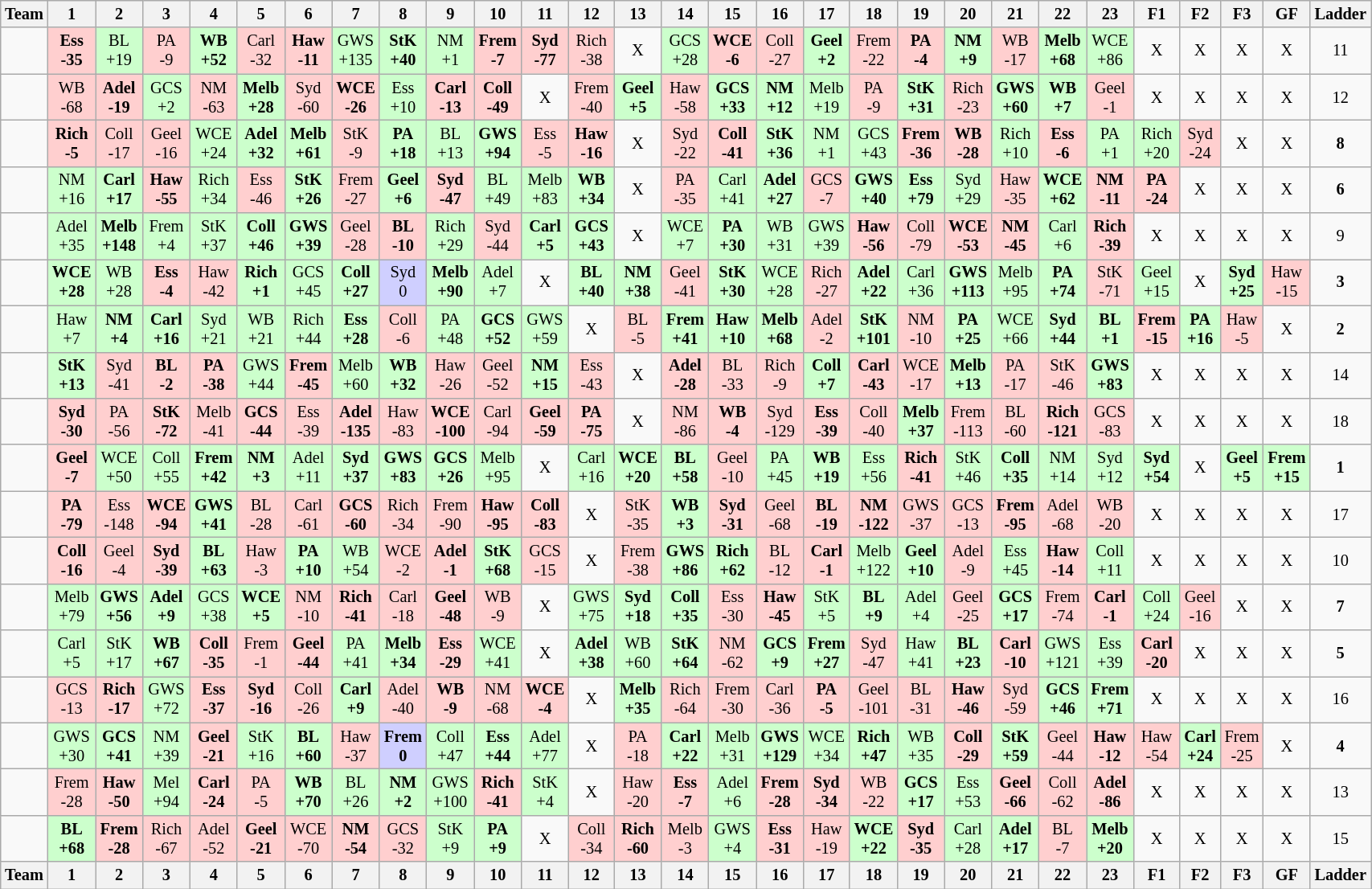<table class="wikitable sortable" style="font-size:85%; text-align:center; width:90%">
<tr valign="top">
<th valign="middle">Team</th>
<th>1</th>
<th>2</th>
<th>3</th>
<th>4</th>
<th>5</th>
<th>6</th>
<th>7</th>
<th>8</th>
<th>9</th>
<th>10</th>
<th>11</th>
<th>12</th>
<th>13</th>
<th>14</th>
<th>15</th>
<th>16</th>
<th>17</th>
<th>18</th>
<th>19</th>
<th>20</th>
<th>21</th>
<th>22</th>
<th>23</th>
<th>F1</th>
<th>F2</th>
<th>F3</th>
<th>GF</th>
<th valign="middle">Ladder</th>
</tr>
<tr>
<td align="left"></td>
<td style="background:#FFCFCF;"><strong>Ess</strong><br><strong>-35</strong></td>
<td style="background:#cfc;">BL<br>+19</td>
<td style="background:#FFCFCF;">PA<br>-9</td>
<td style="background:#cfc;"><strong>WB</strong><br><strong>+52</strong></td>
<td style="background:#FFCFCF;">Carl<br>-32</td>
<td style="background:#FFCFCF;"><strong>Haw</strong><br><strong>-11</strong></td>
<td style="background:#cfc;">GWS<br>+135</td>
<td style="background:#cfc;"><strong>StK</strong><br><strong>+40</strong></td>
<td style="background:#cfc;">NM<br>+1</td>
<td style="background:#FFCFCF;"><strong>Frem</strong><br><strong>-7</strong></td>
<td style="background:#FFCFCF;"><strong>Syd</strong><br><strong>-77</strong></td>
<td style="background:#FFCFCF;">Rich<br>-38</td>
<td>X</td>
<td style="background:#cfc;">GCS<br>+28</td>
<td style="background:#FFCFCF;"><strong>WCE</strong><br><strong>-6</strong></td>
<td style="background:#FFCFCF;">Coll<br>-27</td>
<td style="background:#cfc;"><strong>Geel</strong><br><strong>+2</strong></td>
<td style="background:#FFCFCF;">Frem<br>-22</td>
<td style="background:#FFCFCF;"><strong>PA</strong><br><strong>-4</strong></td>
<td style="background:#cfc;"><strong>NM</strong><br><strong>+9</strong></td>
<td style="background:#FFCFCF;">WB<br>-17</td>
<td style="background:#cfc;"><strong>Melb</strong><br><strong>+68</strong></td>
<td style="background:#cfc;">WCE<br>+86</td>
<td>X</td>
<td>X</td>
<td>X</td>
<td>X</td>
<td style="text-align:center;">11</td>
</tr>
<tr>
<td align="left"></td>
<td style="background:#FFCFCF;">WB<br>-68</td>
<td style="background:#FFCFCF;"><strong>Adel<br>-19</strong></td>
<td style="background:#cfc;">GCS<br>+2</td>
<td style="background:#FFCFCF;">NM<br>-63</td>
<td style="background:#cfc;"><strong>Melb</strong><br><strong>+28</strong></td>
<td style="background:#FFCFCF;">Syd<br>-60</td>
<td style="background:#FFCFCF;"><strong>WCE</strong><br><strong>-26</strong></td>
<td style="background:#cfc;">Ess<br>+10</td>
<td style="background:#FFCFCF;"><strong>Carl</strong><br><strong>-13</strong></td>
<td style="background:#FFCFCF;"><strong>Coll</strong><br><strong>-49</strong></td>
<td>X</td>
<td style="background:#FFCFCF;">Frem<br>-40</td>
<td style="background:#cfc;"><strong>Geel</strong><br><strong>+5</strong></td>
<td style="background:#FFCFCF;">Haw<br>-58</td>
<td style="background:#cfc;"><strong>GCS</strong><br><strong>+33</strong></td>
<td style="background:#cfc;"><strong>NM</strong><br><strong>+12</strong></td>
<td style="background:#cfc;">Melb<br>+19</td>
<td style="background:#FFCFCF;">PA<br>-9</td>
<td style="background:#cfc;"><strong>StK</strong><br><strong>+31</strong></td>
<td style="background:#FFCFCF;">Rich<br>-23</td>
<td style="background:#cfc;"><strong>GWS</strong><br><strong>+60</strong></td>
<td style="background:#cfc;"><strong>WB</strong><br><strong>+7</strong></td>
<td style="background:#FFCFCF;">Geel<br>-1</td>
<td>X</td>
<td>X</td>
<td>X</td>
<td>X</td>
<td style="text-align:center;">12</td>
</tr>
<tr>
<td align="left"></td>
<td style="background:#FFCFCF;"><strong>Rich</strong><br><strong>-5</strong></td>
<td style="background:#FFCFCF;">Coll<br>-17</td>
<td style="background:#FFCFCF;">Geel<br>-16</td>
<td style="background:#cfc;">WCE<br>+24</td>
<td style="background:#cfc;"><strong>Adel</strong><br><strong>+32</strong></td>
<td style="background:#cfc;"><strong>Melb</strong><br><strong>+61</strong></td>
<td style="background:#FFCFCF;">StK<br>-9</td>
<td style="background:#cfc;"><strong>PA</strong><br><strong>+18</strong></td>
<td style="background:#cfc;">BL<br>+13</td>
<td style="background:#cfc;"><strong>GWS</strong><br><strong>+94</strong></td>
<td style="background:#FFCFCF;">Ess<br>-5</td>
<td style="background:#FFCFCF;"><strong>Haw</strong><br><strong>-16</strong></td>
<td>X</td>
<td style="background:#FFCFCF;">Syd<br>-22</td>
<td style="background:#FFCFCF;"><strong>Coll</strong><br><strong>-41</strong></td>
<td style="background:#cfc;"><strong>StK</strong><br><strong>+36</strong></td>
<td style="background:#cfc;">NM<br>+1</td>
<td style="background:#cfc;">GCS<br>+43</td>
<td style="background:#FFCFCF;"><strong>Frem</strong><br><strong>-36</strong></td>
<td style="background:#FFCFCF;"><strong>WB</strong><br><strong>-28</strong></td>
<td style="background:#cfc;">Rich<br>+10</td>
<td style="background:#FFCFCF;"><strong>Ess</strong><br><strong>-6</strong></td>
<td style="background:#cfc;">PA<br>+1</td>
<td style="background:#cfc;">Rich<br>+20</td>
<td style="background:#FFCFCF;">Syd<br>-24</td>
<td>X</td>
<td>X</td>
<td style="text-align:center;"><strong>8</strong></td>
</tr>
<tr>
<td align="left"></td>
<td style="background:#cfc;">NM<br>+16</td>
<td style="background:#cfc;"><strong>Carl</strong><br><strong>+17</strong></td>
<td style="background:#FFCFCF;"><strong>Haw</strong><br><strong>-55</strong></td>
<td style="background:#cfc;">Rich<br>+34</td>
<td style="background:#FFCFCF;">Ess<br>-46</td>
<td style="background:#cfc;"><strong>StK</strong><br><strong>+26</strong></td>
<td style="background:#FFCFCF;">Frem<br>-27</td>
<td style="background:#cfc;"><strong>Geel</strong><br><strong>+6</strong></td>
<td style="background:#FFCFCF;"><strong>Syd</strong><br><strong>-47</strong></td>
<td style="background:#cfc;">BL<br>+49</td>
<td style="background:#cfc;">Melb<br>+83</td>
<td style="background:#cfc;"><strong>WB</strong><br><strong>+34</strong></td>
<td>X</td>
<td style="background:#FFCFCF;">PA<br>-35</td>
<td style="background:#cfc;">Carl<br>+41</td>
<td style="background:#cfc;"><strong>Adel</strong><br><strong>+27</strong></td>
<td style="background:#FFCFCF;">GCS<br>-7</td>
<td style="background:#cfc;"><strong>GWS</strong><br><strong>+40</strong></td>
<td style="background:#cfc;"><strong>Ess</strong><br><strong>+79</strong></td>
<td style="background:#cfc;">Syd<br>+29</td>
<td style="background:#FFCFCF;">Haw<br>-35</td>
<td style="background:#cfc;"><strong>WCE</strong><br><strong>+62</strong></td>
<td style="background:#FFCFCF;"><strong>NM</strong><br><strong>-11</strong></td>
<td style="background:#FFCFCF;"><strong>PA</strong><br><strong>-24</strong></td>
<td>X</td>
<td>X</td>
<td>X</td>
<td style="text-align:center;"><strong>6</strong></td>
</tr>
<tr>
<td align="left"></td>
<td style="background:#cfc;">Adel<br>+35</td>
<td style="background:#cfc;"><strong>Melb</strong><br><strong>+148</strong></td>
<td style="background:#cfc;">Frem<br>+4</td>
<td style="background:#cfc;">StK<br>+37</td>
<td style="background:#cfc;"><strong>Coll</strong><br><strong>+46</strong></td>
<td style="background:#cfc;"><strong>GWS</strong><br><strong>+39</strong></td>
<td style="background:#FFCFCF;">Geel<br>-28</td>
<td style="background:#FFCFCF;"><strong>BL</strong><br><strong>-10</strong></td>
<td style="background:#cfc;">Rich<br>+29</td>
<td style="background:#FFCFCF;">Syd<br>-44</td>
<td style="background:#cfc;"><strong>Carl</strong><br><strong>+5</strong></td>
<td style="background:#cfc;"><strong>GCS</strong><br><strong>+43</strong></td>
<td>X</td>
<td style="background:#cfc;">WCE<br>+7</td>
<td style="background:#cfc;"><strong>PA</strong><br><strong>+30</strong></td>
<td style="background:#cfc;">WB<br>+31</td>
<td style="background:#cfc;">GWS<br>+39</td>
<td style="background:#FFCFCF;"><strong>Haw</strong><br><strong>-56</strong></td>
<td style="background:#FFCFCF;">Coll<br>-79</td>
<td style="background:#FFCFCF;"><strong>WCE</strong><br><strong>-53</strong></td>
<td style="background:#FFCFCF;"><strong>NM</strong><br><strong>-45</strong></td>
<td style="background:#cfc;">Carl<br>+6</td>
<td style="background:#FFCFCF;"><strong>Rich</strong><br><strong>-39</strong></td>
<td>X</td>
<td>X</td>
<td>X</td>
<td>X</td>
<td style="text-align:center;">9</td>
</tr>
<tr>
<td align="left"></td>
<td style="background:#cfc;"><strong>WCE</strong><br><strong>+28</strong></td>
<td style="background:#cfc;">WB<br>+28</td>
<td style="background:#FFCFCF;"><strong>Ess</strong><br><strong>-4</strong></td>
<td style="background:#FFCFCF;">Haw<br>-42</td>
<td style="background:#cfc;"><strong>Rich</strong><br><strong>+1</strong></td>
<td style="background:#cfc;">GCS<br>+45</td>
<td style="background:#cfc;"><strong>Coll</strong><br><strong>+27</strong></td>
<td style="background:#CFCFFF;">Syd<br>0</td>
<td style="background:#cfc;"><strong>Melb</strong><br><strong>+90</strong></td>
<td style="background:#cfc;">Adel<br>+7</td>
<td>X</td>
<td style="background:#cfc;"><strong>BL</strong><br><strong>+40</strong></td>
<td style="background:#cfc;"><strong>NM</strong><br><strong>+38</strong></td>
<td style="background:#FFCFCF;">Geel<br>-41</td>
<td style="background:#cfc;"><strong>StK</strong><br><strong>+30</strong></td>
<td style="background:#cfc;">WCE<br>+28</td>
<td style="background:#FFCFCF;">Rich<br>-27</td>
<td style="background:#cfc;"><strong>Adel</strong><br><strong>+22</strong></td>
<td style="background:#cfc;">Carl<br>+36</td>
<td style="background:#cfc;"><strong>GWS</strong><br><strong>+113</strong></td>
<td style="background:#cfc;">Melb<br>+95</td>
<td style="background:#cfc;"><strong>PA</strong><br><strong>+74</strong></td>
<td style="background:#FFCFCF;">StK<br>-71</td>
<td style="background:#cfc;">Geel<br>+15</td>
<td>X</td>
<td style="background:#cfc;"><strong>Syd</strong><br><strong>+25</strong></td>
<td style="background:#FFCFCF;">Haw<br>-15</td>
<td style="text-align:center;"><strong>3</strong></td>
</tr>
<tr>
<td align="left"></td>
<td style="background:#cfc;">Haw<br>+7</td>
<td style="background:#cfc;"><strong>NM</strong><br><strong>+4</strong></td>
<td style="background:#cfc;"><strong>Carl</strong><br><strong>+16</strong></td>
<td style="background:#cfc;">Syd<br>+21</td>
<td style="background:#cfc;">WB<br>+21</td>
<td style="background:#cfc;">Rich<br>+44</td>
<td style="background:#cfc;"><strong>Ess</strong><br><strong>+28</strong></td>
<td style="background:#FFCFCF;">Coll<br>-6</td>
<td style="background:#cfc;">PA<br>+48</td>
<td style="background:#cfc;"><strong>GCS</strong><br><strong>+52</strong></td>
<td style="background:#cfc;">GWS<br>+59</td>
<td>X</td>
<td style="background:#FFCFCF;">BL<br>-5</td>
<td style="background:#cfc;"><strong>Frem</strong><br><strong>+41</strong></td>
<td style="background:#cfc;"><strong>Haw</strong><br><strong>+10</strong></td>
<td style="background:#cfc;"><strong>Melb</strong><br><strong>+68</strong></td>
<td style="background:#FFCFCF;">Adel<br>-2</td>
<td style="background:#cfc;"><strong>StK</strong><br><strong>+101</strong></td>
<td style="background:#FFCFCF;">NM<br>-10</td>
<td style="background:#cfc;"><strong>PA</strong><br><strong>+25</strong></td>
<td style="background:#cfc;">WCE<br>+66</td>
<td style="background:#cfc;"><strong>Syd</strong><br><strong>+44</strong></td>
<td style="background:#cfc;"><strong>BL</strong><br><strong>+1</strong></td>
<td style="background:#FFCFCF;"><strong>Frem</strong><br><strong>-15</strong></td>
<td style="background:#cfc;"><strong>PA</strong><br><strong>+16</strong></td>
<td style="background:#FFCFCF;">Haw<br>-5</td>
<td>X</td>
<td style="text-align:center;"><strong>2</strong></td>
</tr>
<tr>
<td align="left"></td>
<td style="background:#cfc;"><strong>StK</strong><br><strong>+13</strong></td>
<td style="background:#FFCFCF;">Syd<br>-41</td>
<td style="background:#FFCFCF;"><strong>BL</strong><br><strong>-2</strong></td>
<td style="background:#FFCFCF;"><strong>PA</strong><br><strong>-38</strong></td>
<td style="background:#cfc;">GWS<br>+44</td>
<td style="background:#FFCFCF;"><strong>Frem</strong><br><strong>-45</strong></td>
<td style="background:#cfc;">Melb<br>+60</td>
<td style="background:#cfc;"><strong>WB</strong><br><strong>+32</strong></td>
<td style="background:#FFCFCF;">Haw<br>-26</td>
<td style="background:#FFCFCF;">Geel<br>-52</td>
<td style="background:#cfc;"><strong>NM</strong><br><strong>+15</strong></td>
<td style="background:#FFCFCF;">Ess<br>-43</td>
<td>X</td>
<td style="background:#FFCFCF;"><strong>Adel</strong><br><strong>-28</strong></td>
<td style="background:#FFCFCF;">BL<br>-33</td>
<td style="background:#FFCFCF;">Rich<br>-9</td>
<td style="background:#cfc;"><strong>Coll</strong><br><strong>+7</strong></td>
<td style="background:#FFCFCF;"><strong>Carl</strong><br><strong>-43</strong></td>
<td style="background:#FFCFCF;">WCE<br>-17</td>
<td style="background:#cfc;"><strong>Melb</strong><br><strong>+13</strong></td>
<td style="background:#FFCFCF;">PA<br>-17</td>
<td style="background:#FFCFCF;">StK<br>-46</td>
<td style="background:#cfc;"><strong>GWS</strong><br><strong>+83</strong></td>
<td>X</td>
<td>X</td>
<td>X</td>
<td>X</td>
<td style="text-align:center;">14</td>
</tr>
<tr>
<td align="left"></td>
<td style="background:#FFCFCF;"><strong>Syd</strong><br><strong>-30</strong></td>
<td style="background:#FFCFCF;">PA<br>-56</td>
<td style="background:#FFCFCF;"><strong>StK</strong><br><strong>-72</strong></td>
<td style="background:#FFCFCF;">Melb<br>-41</td>
<td style="background:#FFCFCF;"><strong>GCS</strong><br><strong>-44</strong></td>
<td style="background:#FFCFCF;">Ess<br>-39</td>
<td style="background:#FFCFCF;"><strong>Adel</strong><br><strong>-135</strong></td>
<td style="background:#FFCFCF;">Haw<br>-83</td>
<td style="background:#FFCFCF;"><strong>WCE</strong><br><strong>-100</strong></td>
<td style="background:#FFCFCF;">Carl<br>-94</td>
<td style="background:#FFCFCF;"><strong>Geel</strong><br><strong>-59</strong></td>
<td style="background:#FFCFCF;"><strong>PA</strong><br><strong>-75</strong></td>
<td>X</td>
<td style="background:#FFCFCF;">NM<br>-86</td>
<td style="background:#FFCFCF;"><strong>WB</strong><br><strong>-4</strong></td>
<td style="background:#FFCFCF;">Syd<br>-129</td>
<td style="background:#FFCFCF;"><strong>Ess</strong><br><strong>-39</strong></td>
<td style="background:#FFCFCF;">Coll<br>-40</td>
<td style="background:#cfc;"><strong>Melb</strong><br><strong>+37</strong></td>
<td style="background:#FFCFCF;">Frem<br>-113</td>
<td style="background:#FFCFCF;">BL<br>-60</td>
<td style="background:#FFCFCF;"><strong>Rich</strong><br><strong>-121</strong></td>
<td style="background:#FFCFCF;">GCS<br>-83</td>
<td>X</td>
<td>X</td>
<td>X</td>
<td>X</td>
<td style="text-align:center;">18</td>
</tr>
<tr>
<td align="left"></td>
<td style="background:#FFCFCF;"><strong>Geel</strong><br><strong>-7</strong></td>
<td style="background:#cfc;">WCE<br>+50</td>
<td style="background:#cfc;">Coll<br>+55</td>
<td style="background:#cfc;"><strong>Frem</strong><br><strong>+42</strong></td>
<td style="background:#cfc;"><strong>NM</strong><br><strong>+3</strong></td>
<td style="background:#cfc;">Adel<br>+11</td>
<td style="background:#cfc;"><strong>Syd</strong><br><strong>+37</strong></td>
<td style="background:#cfc;"><strong>GWS</strong><br><strong>+83</strong></td>
<td style="background:#cfc;"><strong>GCS</strong><br><strong>+26</strong></td>
<td style="background:#cfc;">Melb<br>+95</td>
<td>X</td>
<td style="background:#cfc;">Carl<br>+16</td>
<td style="background:#cfc;"><strong>WCE</strong><br><strong>+20</strong></td>
<td style="background:#cfc;"><strong>BL</strong><br><strong>+58</strong></td>
<td style="background:#FFCFCF;">Geel<br>-10</td>
<td style="background:#cfc;">PA<br>+45</td>
<td style="background:#cfc;"><strong>WB</strong><br><strong>+19</strong></td>
<td style="background:#cfc;">Ess<br>+56</td>
<td style="background:#FFCFCF;"><strong>Rich</strong><br><strong>-41</strong></td>
<td style="background:#cfc;">StK<br>+46</td>
<td style="background:#cfc;"><strong>Coll</strong><br><strong>+35</strong></td>
<td style="background:#cfc;">NM<br>+14</td>
<td style="background:#cfc;">Syd<br>+12</td>
<td style="background:#cfc;"><strong>Syd</strong><br><strong>+54</strong></td>
<td>X</td>
<td style="background:#cfc;"><strong>Geel</strong><br><strong>+5</strong></td>
<td style="background:#cfc;"><strong>Frem</strong><br><strong>+15</strong></td>
<td style="text-align:center;"><strong>1</strong></td>
</tr>
<tr>
<td align="left"></td>
<td style="background:#FFCFCF;"><strong>PA</strong><br><strong>-79</strong></td>
<td style="background:#FFCFCF;">Ess<br>-148</td>
<td style="background:#FFCFCF;"><strong>WCE</strong><br><strong>-94</strong></td>
<td style="background:#cfc;"><strong>GWS</strong><br><strong>+41</strong></td>
<td style="background:#FFCFCF;">BL<br>-28</td>
<td style="background:#FFCFCF;">Carl<br>-61</td>
<td style="background:#FFCFCF;"><strong>GCS</strong><br><strong>-60</strong></td>
<td style="background:#FFCFCF;">Rich<br>-34</td>
<td style="background:#FFCFCF;">Frem<br>-90</td>
<td style="background:#FFCFCF;"><strong>Haw</strong><br><strong>-95</strong></td>
<td style="background:#FFCFCF;"><strong>Coll</strong><br><strong>-83</strong></td>
<td>X</td>
<td style="background:#FFCFCF;">StK<br>-35</td>
<td style="background:#cfc;"><strong>WB</strong><br><strong>+3</strong></td>
<td style="background:#FFCFCF;"><strong>Syd</strong><br><strong>-31</strong></td>
<td style="background:#FFCFCF;">Geel<br>-68</td>
<td style="background:#FFCFCF;"><strong>BL</strong><br><strong>-19</strong></td>
<td style="background:#FFCFCF;"><strong>NM</strong><br><strong>-122</strong></td>
<td style="background:#FFCFCF;">GWS<br>-37</td>
<td style="background:#FFCFCF;">GCS<br>-13</td>
<td style="background:#FFCFCF;"><strong>Frem</strong><br><strong>-95</strong></td>
<td style="background:#FFCFCF;">Adel<br>-68</td>
<td style="background:#FFCFCF;">WB<br>-20</td>
<td>X</td>
<td>X</td>
<td>X</td>
<td>X</td>
<td style="text-align:center;">17</td>
</tr>
<tr>
<td align="left"></td>
<td style="background:#FFCFCF;"><strong>Coll</strong><br><strong>-16</strong></td>
<td style="background:#FFCFCF;">Geel<br>-4</td>
<td style="background:#FFCFCF;"><strong>Syd</strong><br><strong>-39</strong></td>
<td style="background:#cfc;"><strong>BL</strong><br><strong>+63</strong></td>
<td style="background:#FFCFCF;">Haw<br>-3</td>
<td style="background:#cfc;"><strong>PA</strong><br><strong>+10</strong></td>
<td style="background:#cfc;">WB<br>+54</td>
<td style="background:#FFCFCF;">WCE<br>-2</td>
<td style="background:#FFCFCF;"><strong>Adel</strong><br><strong>-1</strong></td>
<td style="background:#cfc;"><strong>StK</strong><br><strong>+68</strong></td>
<td style="background:#FFCFCF;">GCS<br>-15</td>
<td>X</td>
<td style="background:#FFCFCF;">Frem<br>-38</td>
<td style="background:#cfc;"><strong>GWS</strong><br><strong>+86</strong></td>
<td style="background:#cfc;"><strong>Rich</strong><br><strong>+62</strong></td>
<td style="background:#FFCFCF;">BL<br>-12</td>
<td style="background:#FFCFCF;"><strong>Carl</strong><br><strong>-1</strong></td>
<td style="background:#cfc;">Melb<br>+122</td>
<td style="background:#cfc;"><strong>Geel</strong><br><strong>+10</strong></td>
<td style="background:#FFCFCF;">Adel<br>-9</td>
<td style="background:#cfc;">Ess<br>+45</td>
<td style="background:#FFCFCF;"><strong>Haw</strong><br><strong>-14</strong></td>
<td style="background:#cfc;">Coll<br>+11</td>
<td>X</td>
<td>X</td>
<td>X</td>
<td>X</td>
<td style="text-align:center;">10</td>
</tr>
<tr>
<td align="left"></td>
<td style="background:#cfc;">Melb<br>+79</td>
<td style="background:#cfc;"><strong>GWS</strong><br><strong>+56</strong></td>
<td style="background:#cfc;"><strong>Adel</strong><br><strong>+9</strong></td>
<td style="background:#cfc;">GCS<br>+38</td>
<td style="background:#cfc;"><strong>WCE</strong><br><strong>+5</strong></td>
<td style="background:#FFCFCF;">NM<br>-10</td>
<td style="background:#FFCFCF;"><strong>Rich</strong><br><strong>-41</strong></td>
<td style="background:#FFCFCF;">Carl<br>-18</td>
<td style="background:#FFCFCF;"><strong>Geel</strong><br><strong>-48</strong></td>
<td style="background:#FFCFCF;">WB<br>-9</td>
<td>X</td>
<td style="background:#cfc;">GWS<br>+75</td>
<td style="background:#cfc;"><strong>Syd</strong><br><strong>+18</strong></td>
<td style="background:#cfc;"><strong>Coll</strong><br><strong>+35</strong></td>
<td style="background:#FFCFCF;">Ess<br>-30</td>
<td style="background:#FFCFCF;"><strong>Haw</strong><br><strong>-45</strong></td>
<td style="background:#cfc;">StK<br>+5</td>
<td style="background:#cfc;"><strong>BL</strong><br><strong>+9</strong></td>
<td style="background:#cfc;">Adel<br>+4</td>
<td style="background:#FFCFCF;">Geel<br>-25</td>
<td style="background:#cfc;"><strong>GCS</strong><br><strong>+17</strong></td>
<td style="background:#FFCFCF;">Frem<br>-74</td>
<td style="background:#FFCFCF;"><strong>Carl</strong><br><strong>-1</strong></td>
<td style="background:#cfc;">Coll<br>+24</td>
<td style="background:#FFCFCF;">Geel<br>-16</td>
<td>X</td>
<td>X</td>
<td style="text-align:center;"><strong>7</strong></td>
</tr>
<tr>
<td align="left"></td>
<td style="background:#cfc;">Carl<br>+5</td>
<td style="background:#cfc;">StK<br>+17</td>
<td style="background:#cfc;"><strong>WB</strong><br><strong>+67</strong></td>
<td style="background:#FFCFCF;"><strong>Coll</strong><br><strong>-35</strong></td>
<td style="background:#FFCFCF;">Frem<br>-1</td>
<td style="background:#FFCFCF;"><strong>Geel</strong><br><strong>-44</strong></td>
<td style="background:#cfc;">PA<br>+41</td>
<td style="background:#cfc;"><strong>Melb</strong><br><strong>+34</strong></td>
<td style="background:#FFCFCF;"><strong>Ess</strong><br><strong>-29</strong></td>
<td style="background:#cfc;">WCE<br>+41</td>
<td>X</td>
<td style="background:#cfc;"><strong>Adel</strong><br><strong>+38</strong></td>
<td style="background:#cfc;">WB<br>+60</td>
<td style="background:#cfc;"><strong>StK</strong><br><strong>+64</strong></td>
<td style="background:#FFCFCF;">NM<br>-62</td>
<td style="background:#cfc;"><strong>GCS</strong><br><strong>+9</strong></td>
<td style="background:#cfc;"><strong>Frem</strong><br><strong>+27</strong></td>
<td style="background:#FFCFCF;">Syd<br>-47</td>
<td style="background:#cfc;">Haw<br>+41</td>
<td style="background:#cfc;"><strong>BL</strong><br><strong>+23</strong></td>
<td style="background:#FFCFCF;"><strong>Carl</strong><br><strong>-10</strong></td>
<td style="background:#cfc;">GWS<br>+121</td>
<td style="background:#cfc;">Ess<br>+39</td>
<td style="background:#FFCFCF;"><strong>Carl</strong><br><strong>-20</strong></td>
<td>X</td>
<td>X</td>
<td>X</td>
<td style="text-align:center;"><strong>5</strong></td>
</tr>
<tr>
<td align="left"></td>
<td style="background:#FFCFCF;">GCS<br>-13</td>
<td style="background:#FFCFCF;"><strong>Rich</strong><br><strong>-17</strong></td>
<td style="background:#cfc;">GWS<br>+72</td>
<td style="background:#FFCFCF;"><strong>Ess</strong><br><strong>-37</strong></td>
<td style="background:#FFCFCF;"><strong>Syd</strong><br><strong>-16</strong></td>
<td style="background:#FFCFCF;">Coll<br>-26</td>
<td style="background:#cfc;"><strong>Carl</strong><br><strong>+9</strong></td>
<td style="background:#FFCFCF;">Adel<br>-40</td>
<td style="background:#FFCFCF;"><strong>WB</strong><br><strong>-9</strong></td>
<td style="background:#FFCFCF;">NM<br>-68</td>
<td style="background:#FFCFCF;"><strong>WCE</strong><br><strong>-4</strong></td>
<td>X</td>
<td style="background:#cfc;"><strong>Melb</strong><br><strong>+35</strong></td>
<td style="background:#FFCFCF;">Rich<br>-64</td>
<td style="background:#FFCFCF;">Frem<br>-30</td>
<td style="background:#FFCFCF;">Carl<br>-36</td>
<td style="background:#FFCFCF;"><strong>PA</strong><br><strong>-5</strong></td>
<td style="background:#FFCFCF;">Geel<br>-101</td>
<td style="background:#FFCFCF;">BL<br>-31</td>
<td style="background:#FFCFCF;"><strong>Haw</strong><br><strong>-46</strong></td>
<td style="background:#FFCFCF;">Syd<br>-59</td>
<td style="background:#cfc;"><strong>GCS</strong><br><strong>+46</strong></td>
<td style="background:#cfc;"><strong>Frem</strong><br><strong>+71</strong></td>
<td>X</td>
<td>X</td>
<td>X</td>
<td>X</td>
<td style="text-align:center;">16</td>
</tr>
<tr>
<td align="left"></td>
<td style="background:#cfc;">GWS<br>+30</td>
<td style="background:#cfc;"><strong>GCS</strong><br><strong>+41</strong></td>
<td style="background:#cfc;">NM<br>+39</td>
<td style="background:#FFCFCF;"><strong>Geel</strong><br><strong>-21</strong></td>
<td style="background:#cfc;">StK<br>+16</td>
<td style="background:#cfc;"><strong>BL</strong><br><strong>+60</strong></td>
<td style="background:#FFCFCF;">Haw<br>-37</td>
<td style="background:#CFCFFF;"><strong>Frem</strong><br><strong>0</strong></td>
<td style="background:#cfc;">Coll<br>+47</td>
<td style="background:#cfc;"><strong>Ess</strong><br><strong>+44</strong></td>
<td style="background:#cfc;">Adel<br>+77</td>
<td>X</td>
<td style="background:#FFCFCF;">PA<br>-18</td>
<td style="background:#cfc;"><strong>Carl</strong><br><strong>+22</strong></td>
<td style="background:#cfc;">Melb<br>+31</td>
<td style="background:#cfc;"><strong>GWS</strong><br><strong>+129</strong></td>
<td style="background:#cfc;">WCE<br>+34</td>
<td style="background:#cfc;"><strong>Rich</strong><br><strong>+47</strong></td>
<td style="background:#cfc;">WB<br>+35</td>
<td style="background:#FFCFCF;"><strong>Coll</strong><br><strong>-29</strong></td>
<td style="background:#cfc;"><strong>StK</strong><br><strong>+59</strong></td>
<td style="background:#FFCFCF;">Geel<br>-44</td>
<td style="background:#FFCFCF;"><strong>Haw</strong><br><strong>-12</strong></td>
<td style="background:#FFCFCF;">Haw<br>-54</td>
<td style="background:#cfc;"><strong>Carl</strong><br><strong>+24</strong></td>
<td style="background:#FFCFCF;">Frem<br>-25</td>
<td>X</td>
<td style="text-align:center;"><strong>4</strong></td>
</tr>
<tr>
<td align="left"></td>
<td style="background:#FFCFCF;">Frem<br>-28</td>
<td style="background:#FFCFCF;"><strong>Haw</strong><br><strong>-50</strong></td>
<td style="background:#cfc;">Mel<br>+94</td>
<td style="background:#FFCFCF;"><strong>Carl</strong><br><strong>-24</strong></td>
<td style="background:#FFCFCF;">PA<br>-5</td>
<td style="background:#cfc;"><strong>WB</strong><br><strong>+70</strong></td>
<td style="background:#cfc;">BL<br>+26</td>
<td style="background:#cfc;"><strong>NM</strong><br><strong>+2</strong></td>
<td style="background:#cfc;">GWS<br>+100</td>
<td style="background:#FFCFCF;"><strong>Rich</strong><br><strong>-41</strong></td>
<td style="background:#cfc;">StK<br>+4</td>
<td>X</td>
<td style="background:#FFCFCF;">Haw<br>-20</td>
<td style="background:#FFCFCF;"><strong>Ess</strong><br><strong>-7</strong></td>
<td style="background:#cfc;">Adel<br>+6</td>
<td style="background:#FFCFCF;"><strong>Frem</strong><br><strong>-28</strong></td>
<td style="background:#FFCFCF;"><strong>Syd</strong><br><strong>-34</strong></td>
<td style="background:#FFCFCF;">WB<br>-22</td>
<td style="background:#cfc;"><strong>GCS</strong><br><strong>+17</strong></td>
<td style="background:#cfc;">Ess<br>+53</td>
<td style="background:#FFCFCF;"><strong>Geel</strong><br><strong>-66</strong></td>
<td style="background:#FFCFCF;">Coll<br>-62</td>
<td style="background:#FFCFCF;"><strong>Adel</strong><br><strong>-86</strong></td>
<td>X</td>
<td>X</td>
<td>X</td>
<td>X</td>
<td style="text-align:center;">13</td>
</tr>
<tr>
<td align="left"></td>
<td style="background:#cfc;"><strong>BL</strong><br><strong>+68</strong></td>
<td style="background:#FFCFCF;"><strong>Frem</strong><br><strong>-28</strong></td>
<td style="background:#FFCFCF;">Rich<br>-67</td>
<td style="background:#FFCFCF;">Adel<br>-52</td>
<td style="background:#FFCFCF;"><strong>Geel</strong><br><strong>-21</strong></td>
<td style="background:#FFCFCF;">WCE<br>-70</td>
<td style="background:#FFCFCF;"><strong>NM</strong><br><strong>-54</strong></td>
<td style="background:#FFCFCF;">GCS<br>-32</td>
<td style="background:#cfc;">StK<br>+9</td>
<td style="background:#cfc;"><strong>PA</strong><br><strong>+9</strong></td>
<td>X</td>
<td style="background:#FFCFCF;">Coll<br>-34</td>
<td style="background:#FFCFCF;"><strong>Rich</strong><br><strong>-60</strong></td>
<td style="background:#FFCFCF;">Melb<br>-3</td>
<td style="background:#cfc;">GWS<br>+4</td>
<td style="background:#FFCFCF;"><strong>Ess</strong><br><strong>-31</strong></td>
<td style="background:#FFCFCF;">Haw<br>-19</td>
<td style="background:#cfc;"><strong>WCE</strong><br><strong>+22</strong></td>
<td style="background:#FFCFCF;"><strong>Syd</strong><br><strong>-35</strong></td>
<td style="background:#cfc;">Carl<br>+28</td>
<td style="background:#cfc;"><strong>Adel</strong><br><strong>+17</strong></td>
<td style="background:#FFCFCF;">BL<br>-7</td>
<td style="background:#cfc;"><strong>Melb</strong><br><strong>+20</strong></td>
<td>X</td>
<td>X</td>
<td>X</td>
<td>X</td>
<td style="text-align:center;">15</td>
</tr>
<tr valign="top">
<th valign="middle">Team</th>
<th>1</th>
<th>2</th>
<th>3</th>
<th>4</th>
<th>5</th>
<th>6</th>
<th>7</th>
<th>8</th>
<th>9</th>
<th>10</th>
<th>11</th>
<th>12</th>
<th>13</th>
<th>14</th>
<th>15</th>
<th>16</th>
<th>17</th>
<th>18</th>
<th>19</th>
<th>20</th>
<th>21</th>
<th>22</th>
<th>23</th>
<th>F1</th>
<th>F2</th>
<th>F3</th>
<th>GF</th>
<th valign="middle">Ladder</th>
</tr>
</table>
